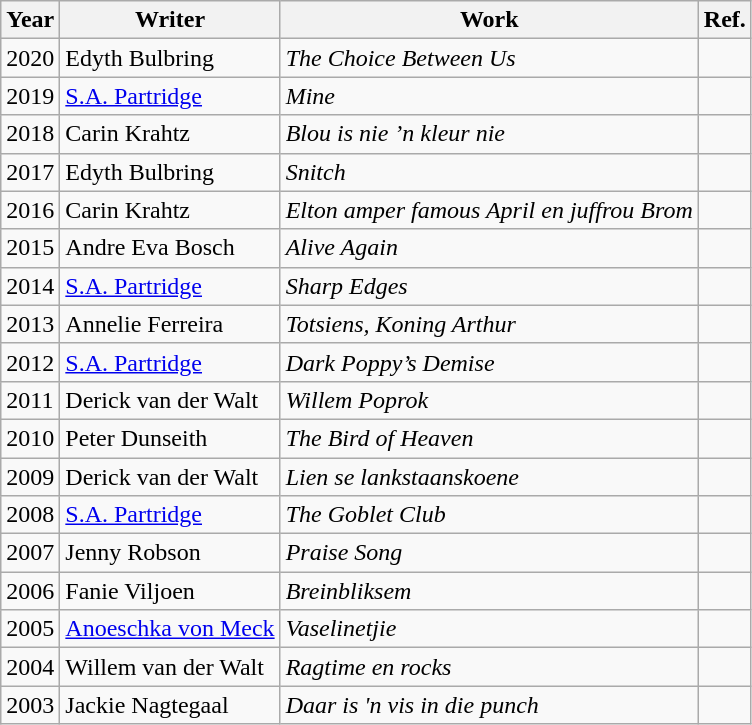<table class="wikitable sortable">
<tr>
<th>Year</th>
<th>Writer</th>
<th>Work</th>
<th>Ref.</th>
</tr>
<tr>
<td>2020</td>
<td>Edyth Bulbring</td>
<td><em>The Choice Between Us</em></td>
<td></td>
</tr>
<tr>
<td>2019</td>
<td><a href='#'>S.A. Partridge</a></td>
<td><em>Mine</em></td>
<td></td>
</tr>
<tr>
<td>2018</td>
<td>Carin Krahtz</td>
<td><em>Blou is nie ’n kleur nie</em></td>
<td></td>
</tr>
<tr>
<td>2017</td>
<td>Edyth Bulbring</td>
<td><em>Snitch</em></td>
<td></td>
</tr>
<tr>
<td>2016</td>
<td>Carin Krahtz</td>
<td><em>Elton amper famous April en juffrou Brom</em></td>
<td></td>
</tr>
<tr>
<td>2015</td>
<td>Andre Eva Bosch</td>
<td><em>Alive Again</em></td>
<td></td>
</tr>
<tr>
<td>2014</td>
<td><a href='#'>S.A. Partridge</a></td>
<td><em>Sharp Edges</em></td>
<td></td>
</tr>
<tr>
<td>2013</td>
<td>Annelie Ferreira</td>
<td><em>Totsiens, Koning Arthur</em></td>
<td></td>
</tr>
<tr>
<td>2012</td>
<td><a href='#'>S.A. Partridge</a></td>
<td><em>Dark Poppy’s Demise</em></td>
<td></td>
</tr>
<tr>
<td>2011</td>
<td>Derick van der Walt</td>
<td><em>Willem Poprok</em></td>
<td></td>
</tr>
<tr>
<td>2010</td>
<td>Peter Dunseith</td>
<td><em>The Bird of Heaven</em></td>
<td></td>
</tr>
<tr>
<td>2009</td>
<td>Derick van der Walt</td>
<td><em>Lien se lankstaanskoene</em></td>
<td></td>
</tr>
<tr>
<td>2008</td>
<td><a href='#'>S.A. Partridge</a></td>
<td><em>The Goblet Club</em></td>
<td></td>
</tr>
<tr>
<td>2007</td>
<td>Jenny Robson</td>
<td><em>Praise Song</em></td>
<td></td>
</tr>
<tr>
<td>2006</td>
<td>Fanie Viljoen</td>
<td><em>Breinbliksem</em></td>
<td></td>
</tr>
<tr>
<td>2005</td>
<td><a href='#'>Anoeschka von Meck</a></td>
<td><em>Vaselinetjie</em></td>
<td></td>
</tr>
<tr>
<td>2004</td>
<td>Willem van der Walt</td>
<td><em>Ragtime en rocks</em></td>
<td></td>
</tr>
<tr>
<td>2003</td>
<td>Jackie Nagtegaal</td>
<td><em>Daar is 'n vis in die punch</em></td>
<td></td>
</tr>
</table>
